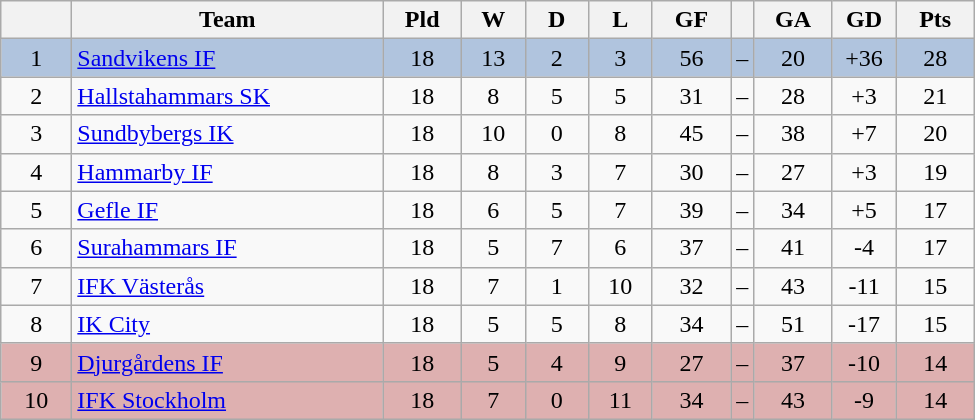<table class="wikitable" style="text-align: center;">
<tr>
<th style="width: 40px;"></th>
<th style="width: 200px;">Team</th>
<th style="width: 45px;">Pld</th>
<th style="width: 35px;">W</th>
<th style="width: 35px;">D</th>
<th style="width: 35px;">L</th>
<th style="width: 45px;">GF</th>
<th></th>
<th style="width: 45px;">GA</th>
<th style="width: 35px;">GD</th>
<th style="width: 45px;">Pts</th>
</tr>
<tr style="background: #b0c4de">
<td>1</td>
<td style="text-align: left;"><a href='#'>Sandvikens IF</a></td>
<td>18</td>
<td>13</td>
<td>2</td>
<td>3</td>
<td>56</td>
<td>–</td>
<td>20</td>
<td>+36</td>
<td>28</td>
</tr>
<tr>
<td>2</td>
<td style="text-align: left;"><a href='#'>Hallstahammars SK</a></td>
<td>18</td>
<td>8</td>
<td>5</td>
<td>5</td>
<td>31</td>
<td>–</td>
<td>28</td>
<td>+3</td>
<td>21</td>
</tr>
<tr>
<td>3</td>
<td style="text-align: left;"><a href='#'>Sundbybergs IK</a></td>
<td>18</td>
<td>10</td>
<td>0</td>
<td>8</td>
<td>45</td>
<td>–</td>
<td>38</td>
<td>+7</td>
<td>20</td>
</tr>
<tr>
<td>4</td>
<td style="text-align: left;"><a href='#'>Hammarby IF</a></td>
<td>18</td>
<td>8</td>
<td>3</td>
<td>7</td>
<td>30</td>
<td>–</td>
<td>27</td>
<td>+3</td>
<td>19</td>
</tr>
<tr>
<td>5</td>
<td style="text-align: left;"><a href='#'>Gefle IF</a></td>
<td>18</td>
<td>6</td>
<td>5</td>
<td>7</td>
<td>39</td>
<td>–</td>
<td>34</td>
<td>+5</td>
<td>17</td>
</tr>
<tr>
<td>6</td>
<td style="text-align: left;"><a href='#'>Surahammars IF</a></td>
<td>18</td>
<td>5</td>
<td>7</td>
<td>6</td>
<td>37</td>
<td>–</td>
<td>41</td>
<td>-4</td>
<td>17</td>
</tr>
<tr>
<td>7</td>
<td style="text-align: left;"><a href='#'>IFK Västerås</a></td>
<td>18</td>
<td>7</td>
<td>1</td>
<td>10</td>
<td>32</td>
<td>–</td>
<td>43</td>
<td>-11</td>
<td>15</td>
</tr>
<tr>
<td>8</td>
<td style="text-align: left;"><a href='#'>IK City</a></td>
<td>18</td>
<td>5</td>
<td>5</td>
<td>8</td>
<td>34</td>
<td>–</td>
<td>51</td>
<td>-17</td>
<td>15</td>
</tr>
<tr style="background: #deb0b0">
<td>9</td>
<td style="text-align: left;"><a href='#'>Djurgårdens IF</a></td>
<td>18</td>
<td>5</td>
<td>4</td>
<td>9</td>
<td>27</td>
<td>–</td>
<td>37</td>
<td>-10</td>
<td>14</td>
</tr>
<tr style="background: #deb0b0">
<td>10</td>
<td style="text-align: left;"><a href='#'>IFK Stockholm</a></td>
<td>18</td>
<td>7</td>
<td>0</td>
<td>11</td>
<td>34</td>
<td>–</td>
<td>43</td>
<td>-9</td>
<td>14</td>
</tr>
</table>
